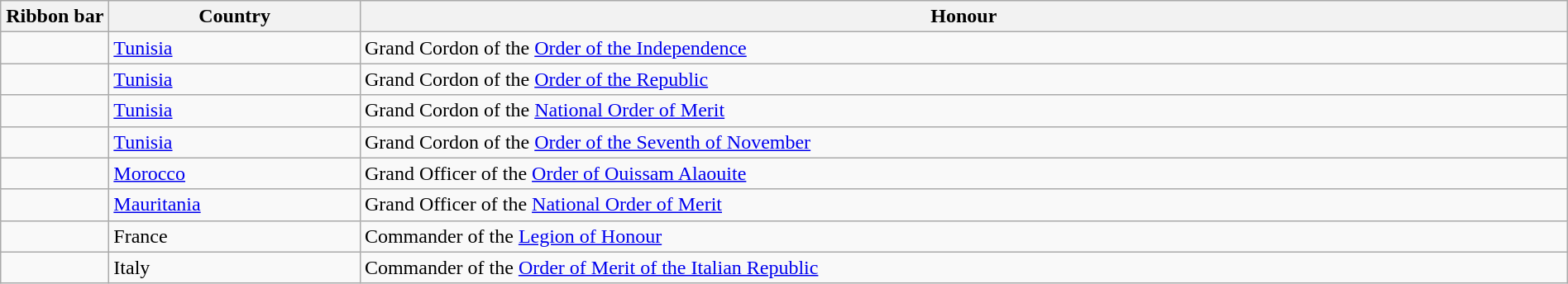<table class="wikitable" style="width:100%;">
<tr>
<th style="width:80px;">Ribbon bar</th>
<th>Country</th>
<th>Honour</th>
</tr>
<tr>
<td></td>
<td><a href='#'>Tunisia</a></td>
<td>Grand Cordon of the <a href='#'>Order of the Independence</a></td>
</tr>
<tr>
<td></td>
<td><a href='#'>Tunisia</a></td>
<td>Grand Cordon of the <a href='#'>Order of the Republic</a></td>
</tr>
<tr>
<td></td>
<td><a href='#'>Tunisia</a></td>
<td>Grand Cordon of the <a href='#'>National Order of Merit</a></td>
</tr>
<tr>
<td></td>
<td><a href='#'>Tunisia</a></td>
<td>Grand Cordon of the <a href='#'>Order of the Seventh of November</a></td>
</tr>
<tr>
<td></td>
<td><a href='#'>Morocco</a></td>
<td>Grand Officer of the <a href='#'>Order of Ouissam Alaouite</a></td>
</tr>
<tr>
<td></td>
<td><a href='#'>Mauritania</a></td>
<td>Grand Officer of the <a href='#'>National Order of Merit</a></td>
</tr>
<tr>
<td></td>
<td>France</td>
<td>Commander of the <a href='#'>Legion of Honour</a></td>
</tr>
<tr>
<td></td>
<td>Italy</td>
<td>Commander of the <a href='#'>Order of Merit of the Italian Republic</a></td>
</tr>
</table>
